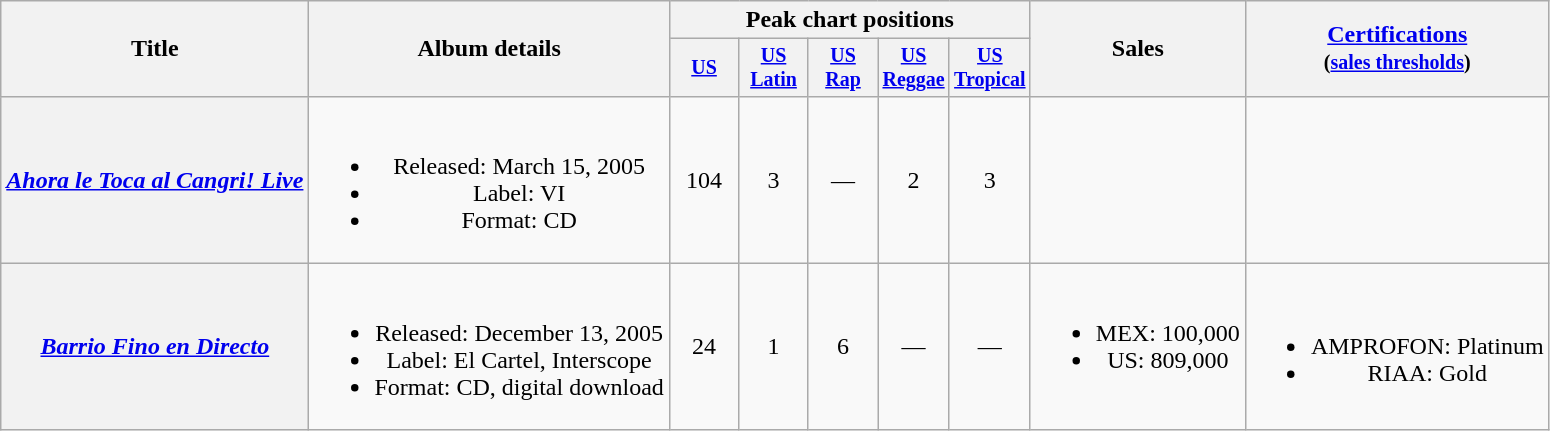<table class="wikitable plainrowheaders" style="text-align:center;">
<tr>
<th rowspan="2">Title</th>
<th rowspan="2">Album details</th>
<th colspan="5">Peak chart positions</th>
<th rowspan="2">Sales</th>
<th rowspan="2"><a href='#'>Certifications</a><br><small>(<a href='#'>sales thresholds</a>)</small></th>
</tr>
<tr style="font-size:smaller;">
<th width="40"><a href='#'>US</a><br></th>
<th width="40"><a href='#'>US<br>Latin</a><br></th>
<th width="40"><a href='#'>US<br>Rap</a><br></th>
<th width="40"><a href='#'>US<br>Reggae</a><br></th>
<th width="40"><a href='#'>US<br>Tropical</a><br></th>
</tr>
<tr>
<th scope="row"><em><a href='#'>Ahora le Toca al Cangri! Live</a></em></th>
<td><br><ul><li>Released: March 15, 2005</li><li>Label: VI</li><li>Format: CD</li></ul></td>
<td>104</td>
<td>3</td>
<td>—</td>
<td>2</td>
<td>3</td>
<td></td>
<td></td>
</tr>
<tr>
<th scope="row"><em><a href='#'>Barrio Fino en Directo</a></em></th>
<td><br><ul><li>Released: December 13, 2005</li><li>Label: El Cartel, Interscope</li><li>Format: CD, digital download</li></ul></td>
<td>24</td>
<td>1</td>
<td>6</td>
<td>—</td>
<td>—</td>
<td><br><ul><li>MEX: 100,000</li><li>US: 809,000</li></ul><br></td>
<td><br><ul><li>AMPROFON: Platinum</li><li>RIAA: Gold</li></ul></td>
</tr>
</table>
